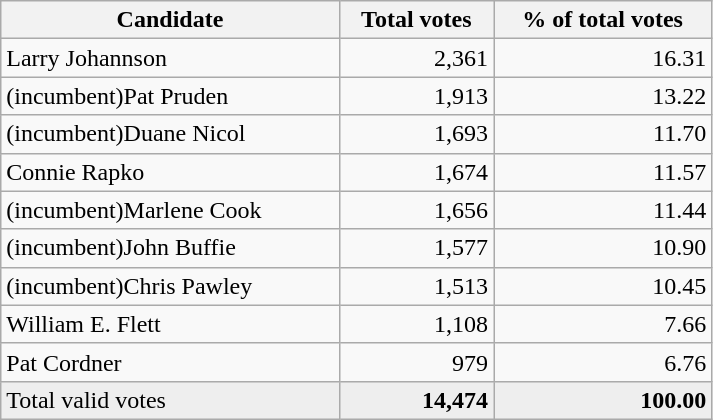<table class="wikitable" width="475">
<tr>
<th align="left">Candidate</th>
<th align="right">Total votes</th>
<th align="right">% of total votes</th>
</tr>
<tr>
<td align="left">Larry Johannson</td>
<td align="right">2,361</td>
<td align="right">16.31</td>
</tr>
<tr>
<td align="left">(incumbent)Pat Pruden</td>
<td align="right">1,913</td>
<td align="right">13.22</td>
</tr>
<tr>
<td align="left">(incumbent)Duane Nicol</td>
<td align="right">1,693</td>
<td align="right">11.70</td>
</tr>
<tr>
<td align="left">Connie Rapko</td>
<td align="right">1,674</td>
<td align="right">11.57</td>
</tr>
<tr>
<td align="left">(incumbent)Marlene Cook</td>
<td align="right">1,656</td>
<td align="right">11.44</td>
</tr>
<tr>
<td align="left">(incumbent)John Buffie</td>
<td align="right">1,577</td>
<td align="right">10.90</td>
</tr>
<tr>
<td align="left">(incumbent)Chris Pawley</td>
<td align="right">1,513</td>
<td align="right">10.45</td>
</tr>
<tr>
<td align="left">William E. Flett</td>
<td align="right">1,108</td>
<td align="right">7.66</td>
</tr>
<tr>
<td align="left">Pat Cordner</td>
<td align="right">979</td>
<td align="right">6.76</td>
</tr>
<tr bgcolor="#EEEEEE">
<td align="left">Total valid votes</td>
<td align="right"><strong>14,474</strong></td>
<td align="right"><strong>100.00</strong></td>
</tr>
</table>
